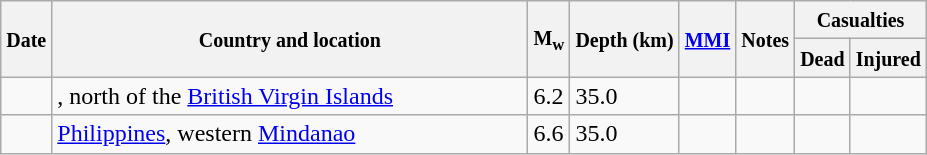<table class="wikitable sortable sort-under" style="border:1px black; margin-left:1em;">
<tr>
<th rowspan="2"><small>Date</small></th>
<th rowspan="2" style="width: 310px"><small>Country and location</small></th>
<th rowspan="2"><small>M<sub>w</sub></small></th>
<th rowspan="2"><small>Depth (km)</small></th>
<th rowspan="2"><small><a href='#'>MMI</a></small></th>
<th rowspan="2" class="unsortable"><small>Notes</small></th>
<th colspan="2"><small>Casualties</small></th>
</tr>
<tr>
<th><small>Dead</small></th>
<th><small>Injured</small></th>
</tr>
<tr>
<td></td>
<td>, north of the <a href='#'>British Virgin Islands</a></td>
<td>6.2</td>
<td>35.0</td>
<td></td>
<td></td>
<td></td>
<td></td>
</tr>
<tr>
<td></td>
<td> <a href='#'>Philippines</a>, western <a href='#'>Mindanao</a></td>
<td>6.6</td>
<td>35.0</td>
<td></td>
<td></td>
<td></td>
<td></td>
</tr>
</table>
